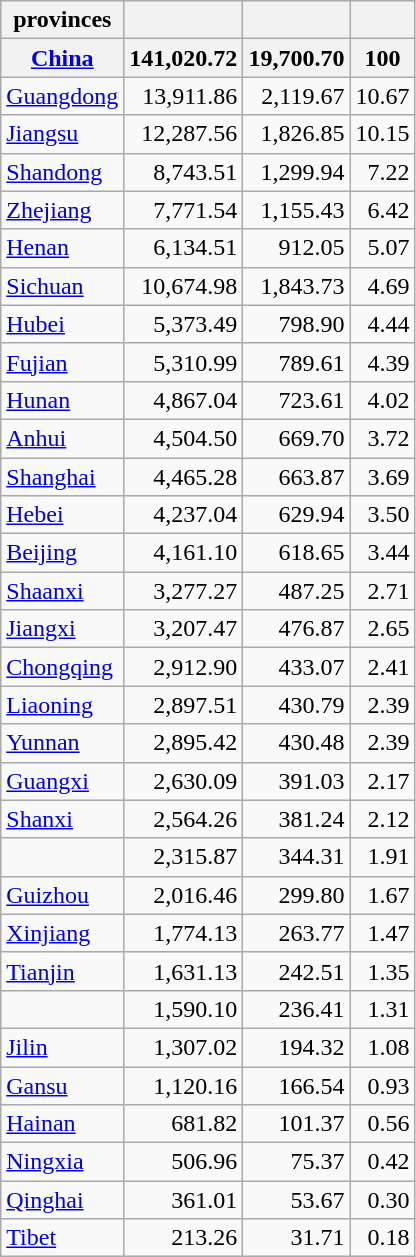<table class="wikitable sortable static-row-numbers col2center" style="text-align:right;">
<tr class="static-row-header" style="text-align:center;vertical-align:bottom;">
<th>provinces</th>
<th></th>
<th></th>
<th></th>
</tr>
<tr class="static-row-header " style="font-weight:bold;" style="font-weight:bold;">
<th style="text-align:center"><a href='#'>China<br></a></th>
<th>141,020.72</th>
<th>19,700.70</th>
<th>100</th>
</tr>
<tr>
<td align="left"><a href='#'>Guangdong</a></td>
<td>13,911.86</td>
<td>2,119.67</td>
<td>10.67</td>
</tr>
<tr>
<td align="left"><a href='#'>Jiangsu</a></td>
<td>12,287.56</td>
<td>1,826.85</td>
<td>10.15</td>
</tr>
<tr>
<td align="left"><a href='#'>Shandong</a></td>
<td>8,743.51</td>
<td>1,299.94</td>
<td>7.22</td>
</tr>
<tr>
<td align="left"><a href='#'>Zhejiang</a></td>
<td>7,771.54</td>
<td>1,155.43</td>
<td>6.42</td>
</tr>
<tr>
<td align="left"><a href='#'>Henan</a></td>
<td>6,134.51</td>
<td>912.05</td>
<td>5.07</td>
</tr>
<tr>
<td align="left"><a href='#'>Sichuan</a></td>
<td>10,674.98</td>
<td>1,843.73</td>
<td>4.69</td>
</tr>
<tr>
<td align="left"><a href='#'>Hubei</a></td>
<td>5,373.49</td>
<td>798.90</td>
<td>4.44</td>
</tr>
<tr>
<td align="left"><a href='#'>Fujian</a></td>
<td>5,310.99</td>
<td>789.61</td>
<td>4.39</td>
</tr>
<tr>
<td align="left"><a href='#'>Hunan</a></td>
<td>4,867.04</td>
<td>723.61</td>
<td>4.02</td>
</tr>
<tr>
<td align="left"><a href='#'>Anhui</a></td>
<td>4,504.50</td>
<td>669.70</td>
<td>3.72</td>
</tr>
<tr>
<td align="left"><a href='#'>Shanghai</a></td>
<td>4,465.28</td>
<td>663.87</td>
<td>3.69</td>
</tr>
<tr>
<td align="left"><a href='#'>Hebei</a></td>
<td>4,237.04</td>
<td>629.94</td>
<td>3.50</td>
</tr>
<tr>
<td align="left"><a href='#'>Beijing</a></td>
<td>4,161.10</td>
<td>618.65</td>
<td>3.44</td>
</tr>
<tr>
<td align="left"><a href='#'>Shaanxi</a></td>
<td>3,277.27</td>
<td>487.25</td>
<td>2.71</td>
</tr>
<tr>
<td align="left"><a href='#'>Jiangxi</a></td>
<td>3,207.47</td>
<td>476.87</td>
<td>2.65</td>
</tr>
<tr>
<td align="left"><a href='#'>Chongqing</a></td>
<td>2,912.90</td>
<td>433.07</td>
<td>2.41</td>
</tr>
<tr>
<td align="left"><a href='#'>Liaoning</a></td>
<td>2,897.51</td>
<td>430.79</td>
<td>2.39</td>
</tr>
<tr>
<td align="left"><a href='#'>Yunnan</a></td>
<td>2,895.42</td>
<td>430.48</td>
<td>2.39</td>
</tr>
<tr>
<td align="left"><a href='#'>Guangxi</a></td>
<td>2,630.09</td>
<td>391.03</td>
<td>2.17</td>
</tr>
<tr>
<td align="left"><a href='#'>Shanxi</a></td>
<td>2,564.26</td>
<td>381.24</td>
<td>2.12</td>
</tr>
<tr>
<td align="left"></td>
<td>2,315.87</td>
<td>344.31</td>
<td>1.91</td>
</tr>
<tr>
<td align="left"><a href='#'>Guizhou</a></td>
<td>2,016.46</td>
<td>299.80</td>
<td>1.67</td>
</tr>
<tr>
<td align="left"><a href='#'>Xinjiang</a></td>
<td>1,774.13</td>
<td>263.77</td>
<td>1.47</td>
</tr>
<tr>
<td align="left"><a href='#'>Tianjin</a></td>
<td>1,631.13</td>
<td>242.51</td>
<td>1.35</td>
</tr>
<tr>
<td align="left"></td>
<td>1,590.10</td>
<td>236.41</td>
<td>1.31</td>
</tr>
<tr>
<td align="left"><a href='#'>Jilin</a></td>
<td>1,307.02</td>
<td>194.32</td>
<td>1.08</td>
</tr>
<tr>
<td align="left"><a href='#'>Gansu</a></td>
<td>1,120.16</td>
<td>166.54</td>
<td>0.93</td>
</tr>
<tr>
<td align="left"><a href='#'>Hainan</a></td>
<td>681.82</td>
<td>101.37</td>
<td>0.56</td>
</tr>
<tr>
<td align="left"><a href='#'>Ningxia</a></td>
<td>506.96</td>
<td>75.37</td>
<td>0.42</td>
</tr>
<tr>
<td align="left"><a href='#'>Qinghai</a></td>
<td>361.01</td>
<td>53.67</td>
<td>0.30</td>
</tr>
<tr>
<td align="left"><a href='#'>Tibet</a></td>
<td>213.26</td>
<td>31.71</td>
<td>0.18</td>
</tr>
</table>
